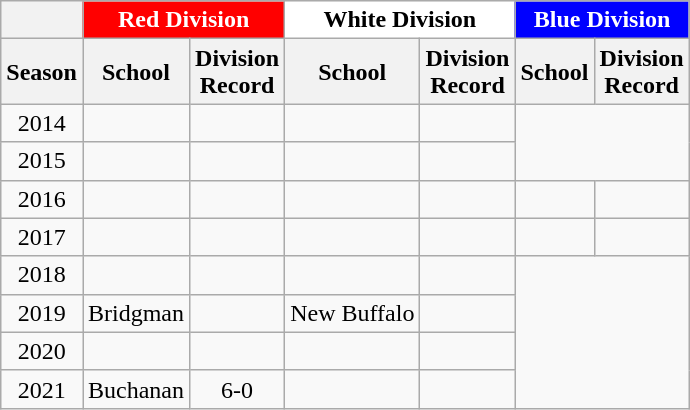<table class="wikitable sortable" style="text-align:center">
<tr>
<th></th>
<th colspan=2 style="background:#FF0000; color:white">Red Division</th>
<th colspan=2 style="background:#FFFFFF; color:black">White Division</th>
<th colspan=2 style="background:#0000FF; color:white">Blue Division</th>
</tr>
<tr>
<th>Season</th>
<th>School</th>
<th>Division<br>Record</th>
<th>School</th>
<th>Division<br>Record</th>
<th>School</th>
<th>Division<br>Record</th>
</tr>
<tr>
<td>2014</td>
<td></td>
<td></td>
<td></td>
<td></td>
</tr>
<tr>
<td>2015</td>
<td></td>
<td></td>
<td></td>
<td></td>
</tr>
<tr>
<td>2016</td>
<td></td>
<td></td>
<td></td>
<td></td>
<td></td>
<td></td>
</tr>
<tr>
<td>2017</td>
<td></td>
<td></td>
<td></td>
<td></td>
<td></td>
<td></td>
</tr>
<tr>
<td>2018</td>
<td></td>
<td></td>
<td></td>
<td></td>
</tr>
<tr>
<td>2019</td>
<td>Bridgman</td>
<td></td>
<td>New Buffalo</td>
<td></td>
</tr>
<tr>
<td>2020</td>
<td></td>
<td></td>
<td></td>
<td></td>
</tr>
<tr>
<td>2021</td>
<td>Buchanan</td>
<td>6-0</td>
<td></td>
<td></td>
</tr>
</table>
